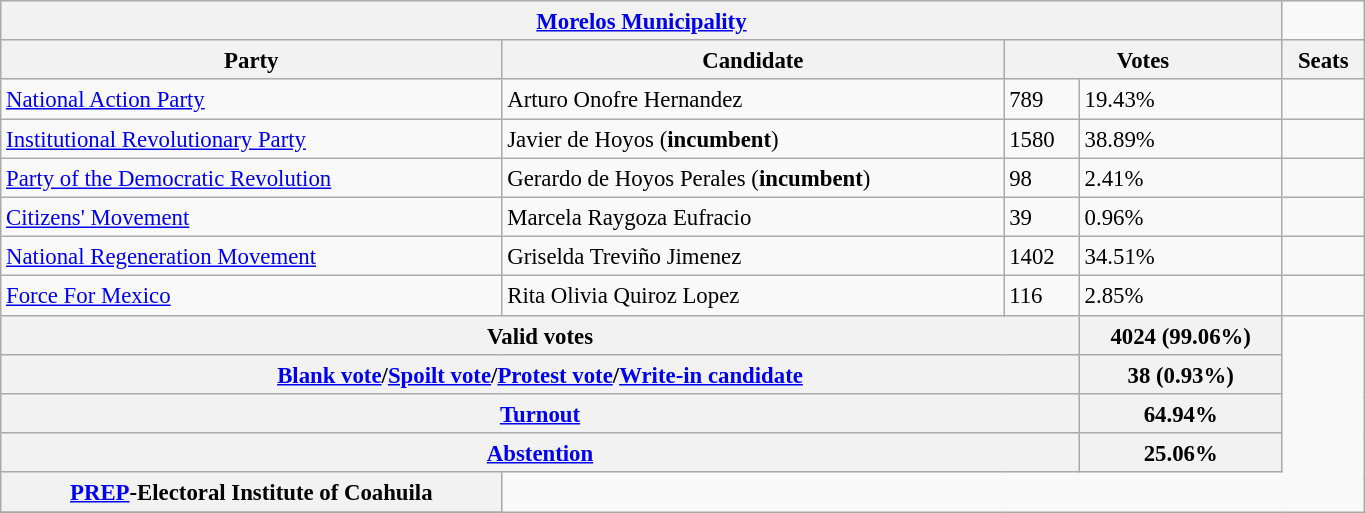<table class="wikitable collapsible collapsed" style="font-size:95%; width:72%; line-height:126%; margin-bottom:0">
<tr>
<th Colspan = 4> <strong><a href='#'>Morelos Municipality</a></strong></th>
</tr>
<tr style="background:#efefef;">
<th Colspan = 1><strong>Party</strong></th>
<th Colspan = 1><strong>Candidate</strong></th>
<th Colspan = 2><strong>Votes</strong></th>
<th Colspan = 1><strong>Seats</strong></th>
</tr>
<tr>
<td> <a href='#'>National Action Party</a></td>
<td>Arturo Onofre Hernandez</td>
<td>789</td>
<td>19.43%</td>
<td></td>
</tr>
<tr>
<td> <a href='#'>Institutional Revolutionary Party</a></td>
<td>Javier de Hoyos (<strong>incumbent</strong>)</td>
<td>1580</td>
<td>38.89%</td>
<td></td>
</tr>
<tr>
<td> <a href='#'>Party of the Democratic Revolution</a></td>
<td>Gerardo de Hoyos Perales (<strong>incumbent</strong>)</td>
<td>98</td>
<td>2.41%</td>
<td></td>
</tr>
<tr>
<td> <a href='#'>Citizens' Movement</a></td>
<td>Marcela Raygoza Eufracio</td>
<td>39</td>
<td>0.96%</td>
<td></td>
</tr>
<tr>
<td> <a href='#'>National Regeneration Movement</a></td>
<td>Griselda Treviño Jimenez</td>
<td>1402</td>
<td>34.51%</td>
<td></td>
</tr>
<tr>
<td><a href='#'>Force For Mexico</a></td>
<td>Rita Olivia Quiroz Lopez</td>
<td>116</td>
<td>2.85%</td>
<td></td>
</tr>
<tr>
<th Colspan = 3><strong>Valid votes</strong></th>
<th>4024 (99.06%)</th>
</tr>
<tr>
<th Colspan = 3><strong><a href='#'>Blank vote</a>/<a href='#'>Spoilt vote</a>/<a href='#'>Protest vote</a>/<a href='#'>Write-in candidate</a></strong></th>
<th>38 (0.93%)</th>
</tr>
<tr>
<th Colspan = 3><strong><a href='#'>Turnout</a></strong></th>
<th>64.94%</th>
</tr>
<tr>
<th Colspan = 3><strong><a href='#'>Abstention</a></strong></th>
<th>25.06%</th>
</tr>
<tr>
<th Colspan =><a href='#'>PREP</a>-Electoral Institute of Coahuila </th>
</tr>
<tr>
</tr>
</table>
